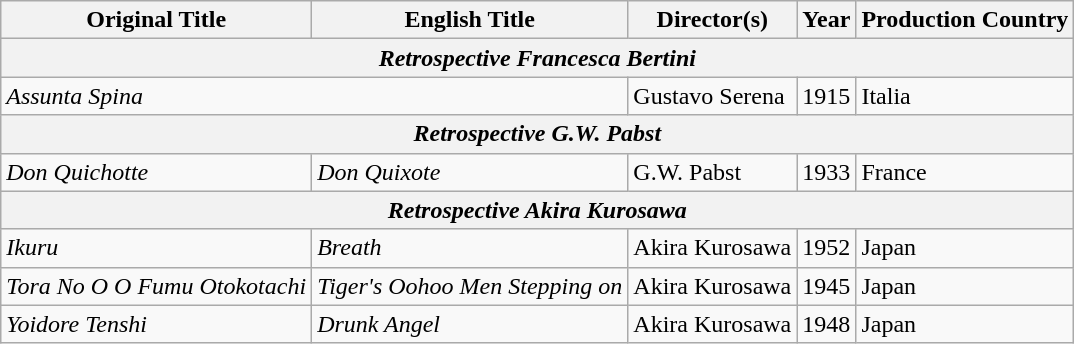<table class="wikitable">
<tr>
<th>Original Title</th>
<th>English Title</th>
<th>Director(s)</th>
<th>Year</th>
<th>Production Country</th>
</tr>
<tr>
<th colspan="5"><em>Retrospective Francesca Bertini</em></th>
</tr>
<tr>
<td colspan="2"><em>Assunta Spina</em></td>
<td>Gustavo Serena</td>
<td>1915</td>
<td>Italia</td>
</tr>
<tr>
<th colspan="5"><em>Retrospective G.W. Pabst</em></th>
</tr>
<tr>
<td><em>Don Quichotte</em></td>
<td><em>Don Quixote</em></td>
<td>G.W. Pabst</td>
<td>1933</td>
<td>France</td>
</tr>
<tr>
<th colspan="5"><em>Retrospective Akira Kurosawa</em></th>
</tr>
<tr>
<td><em>Ikuru</em></td>
<td><em>Breath</em></td>
<td>Akira Kurosawa</td>
<td>1952</td>
<td>Japan</td>
</tr>
<tr>
<td><em>Tora No O O Fumu Otokotachi</em></td>
<td><em>Tiger's Oohoo Men Stepping on</em></td>
<td>Akira Kurosawa</td>
<td>1945</td>
<td>Japan</td>
</tr>
<tr>
<td><em>Yoidore Tenshi</em></td>
<td><em>Drunk Angel</em></td>
<td>Akira Kurosawa</td>
<td>1948</td>
<td>Japan</td>
</tr>
</table>
